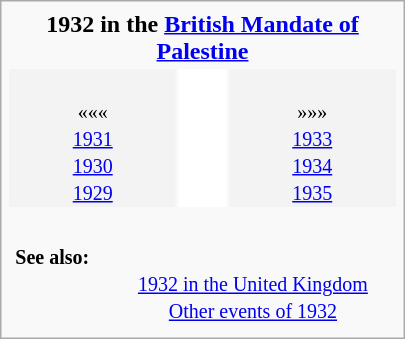<table class="infobox" style="text-align: center; width: 270px">
<tr>
<td align="center" colspan="3"><strong>1932 in the <a href='#'>British Mandate of Palestine</a></strong></td>
</tr>
<tr>
<td style="background-color: #f3f3f3"><br><small>«««<br><a href='#'>1931</a><br><a href='#'>1930</a><br><a href='#'>1929</a></small></td>
<td style="background: white" align="center"><br><table style="background: inherit">
<tr valign="top">
<td align="center"><br><div><br></div></td>
</tr>
</table>
</td>
<td style="background-color: #f3f3f3"><br><small>»»»<br><a href='#'>1933</a><br><a href='#'>1934</a><br><a href='#'>1935</a></small></td>
</tr>
<tr valign="top">
<td colspan="3"><br><table style="width: 100%; border-width: 0; margin: 0; padding: 0; border-collapse: yes">
<tr valign="top">
<th style="text-align: left"><small><strong>See also:</strong></small></th>
<td></td>
<td><br><small><a href='#'>1932 in the United Kingdom</a><br><a href='#'>Other events of 1932</a></small></td>
</tr>
</table>
</td>
</tr>
</table>
